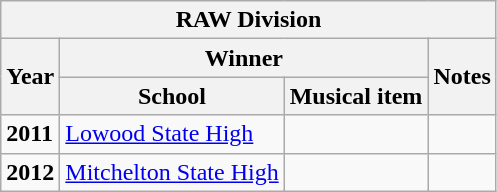<table class="wikitable sortable">
<tr>
<th colspan=8>RAW Division</th>
</tr>
<tr>
<th rowspan=2>Year</th>
<th colspan=2>Winner</th>
<th rowspan=2>Notes</th>
</tr>
<tr>
<th>School</th>
<th>Musical item</th>
</tr>
<tr>
<td><strong>2011</strong></td>
<td><a href='#'>Lowood State High</a></td>
<td></td>
<td></td>
</tr>
<tr>
<td><strong>2012</strong></td>
<td><a href='#'>Mitchelton State High</a></td>
<td></td>
<td></td>
</tr>
</table>
